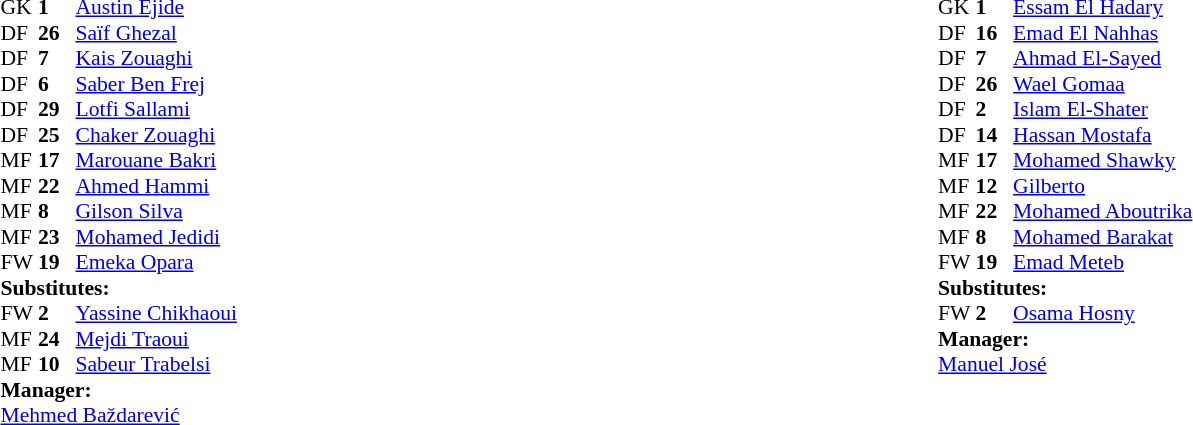<table width=100%>
<tr>
<td valign="top" width="50%"><br><table style="font-size:90%" cellspacing="0" cellpadding="0" align=center>
<tr>
<th width=25></th>
<th width=25></th>
</tr>
<tr>
<td>GK</td>
<td><strong>1</strong></td>
<td> <a href='#'>Austin Ejide</a></td>
</tr>
<tr>
<td>DF</td>
<td><strong>26</strong></td>
<td> <a href='#'>Saïf Ghezal</a></td>
</tr>
<tr>
<td>DF</td>
<td><strong>7</strong></td>
<td> <a href='#'>Kais Zouaghi</a></td>
</tr>
<tr>
<td>DF</td>
<td><strong>6</strong></td>
<td> <a href='#'>Saber Ben Frej</a></td>
</tr>
<tr>
<td>DF</td>
<td><strong>29</strong></td>
<td> <a href='#'>Lotfi Sallami</a></td>
</tr>
<tr>
<td>DF</td>
<td><strong>25</strong></td>
<td> <a href='#'>Chaker Zouaghi</a></td>
</tr>
<tr>
<td>MF</td>
<td><strong>17</strong></td>
<td> <a href='#'>Marouane Bakri</a></td>
</tr>
<tr>
<td>MF</td>
<td><strong>22</strong></td>
<td> <a href='#'>Ahmed Hammi</a></td>
</tr>
<tr>
<td>MF</td>
<td><strong>8</strong></td>
<td> <a href='#'>Gilson Silva</a></td>
</tr>
<tr>
<td>MF</td>
<td><strong>23</strong></td>
<td> <a href='#'>Mohamed Jedidi</a></td>
</tr>
<tr>
<td>FW</td>
<td><strong>19</strong></td>
<td> <a href='#'>Emeka Opara</a></td>
<td></td>
<td></td>
</tr>
<tr>
<td colspan=3><strong>Substitutes:</strong></td>
</tr>
<tr>
<td>FW</td>
<td><strong>2</strong></td>
<td> <a href='#'>Yassine Chikhaoui</a></td>
<td></td>
<td></td>
<td></td>
<td></td>
</tr>
<tr>
<td>MF</td>
<td><strong>24</strong></td>
<td> <a href='#'>Mejdi Traoui</a></td>
</tr>
<tr>
<td>MF</td>
<td><strong>10</strong></td>
<td> <a href='#'>Sabeur Trabelsi</a></td>
<td></td>
<td></td>
</tr>
<tr>
<td colspan=3><strong>Manager:</strong></td>
</tr>
<tr>
<td colspan=4> <a href='#'>Mehmed Baždarević</a></td>
</tr>
</table>
</td>
<td valign="top" width="50%"><br><table style="font-size:90%" cellspacing="0" cellpadding="0" align=center>
<tr>
<th width=25></th>
<th width=25></th>
</tr>
<tr>
<td>GK</td>
<td><strong>1</strong></td>
<td> <a href='#'>Essam El Hadary</a></td>
</tr>
<tr>
<td>DF</td>
<td><strong>16</strong></td>
<td> <a href='#'>Emad El Nahhas</a></td>
</tr>
<tr>
<td>DF</td>
<td><strong>7</strong></td>
<td> <a href='#'>Ahmad El-Sayed</a></td>
</tr>
<tr>
<td>DF</td>
<td><strong>26</strong></td>
<td> <a href='#'>Wael Gomaa</a></td>
</tr>
<tr>
<td>DF</td>
<td><strong>2</strong></td>
<td> <a href='#'>Islam El-Shater</a></td>
</tr>
<tr>
<td>DF</td>
<td><strong>14</strong></td>
<td> <a href='#'>Hassan Mostafa</a></td>
</tr>
<tr>
<td>MF</td>
<td><strong>17</strong></td>
<td> <a href='#'>Mohamed Shawky</a></td>
</tr>
<tr>
<td>MF</td>
<td><strong>12</strong></td>
<td> <a href='#'>Gilberto</a></td>
</tr>
<tr>
<td>MF</td>
<td><strong>22</strong></td>
<td> <a href='#'>Mohamed Aboutrika</a></td>
<td></td>
<td></td>
</tr>
<tr>
<td>MF</td>
<td><strong>8</strong></td>
<td> <a href='#'>Mohamed Barakat</a></td>
</tr>
<tr>
<td>FW</td>
<td><strong>19</strong></td>
<td> <a href='#'>Emad Meteb</a></td>
</tr>
<tr>
<td colspan=3><strong>Substitutes:</strong></td>
</tr>
<tr>
<td>FW</td>
<td><strong>2</strong></td>
<td> <a href='#'>Osama Hosny</a></td>
<td></td>
<td></td>
</tr>
<tr>
<td colspan=3><strong>Manager:</strong></td>
</tr>
<tr>
<td colspan=4> <a href='#'>Manuel José</a></td>
</tr>
</table>
</td>
</tr>
</table>
